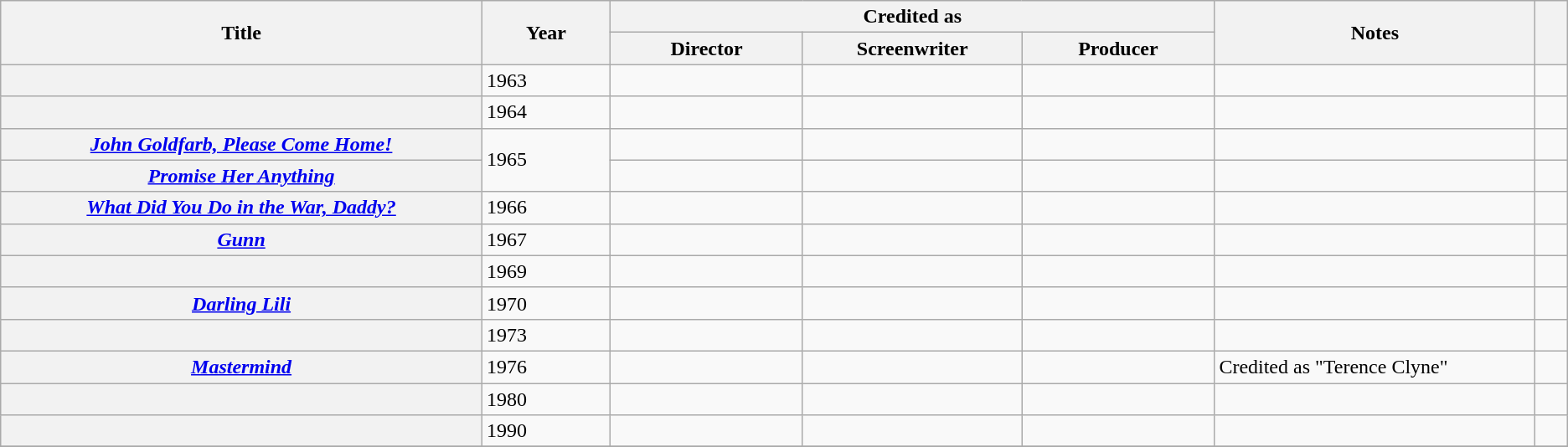<table class="wikitable sortable plainrowheaders">
<tr>
<th width="15%" rowspan="2" scope="col">Title</th>
<th width="4%" rowspan="2" scope="col">Year</th>
<th colspan="3" scope="col">Credited as</th>
<th width="10%" rowspan="2" scope="col" class="unsortable">Notes</th>
<th width="1%" rowspan="2" scope="col" class="unsortable"></th>
</tr>
<tr>
<th width=6%>Director</th>
<th width=6%>Screenwriter</th>
<th width=6%>Producer</th>
</tr>
<tr>
<th scope="row"></th>
<td>1963</td>
<td></td>
<td></td>
<td></td>
<td></td>
<td style="text-align:center;"></td>
</tr>
<tr>
<th scope="row"></th>
<td>1964</td>
<td></td>
<td></td>
<td></td>
<td></td>
<td style="text-align:center;"></td>
</tr>
<tr>
<th scope="row"><em><a href='#'>John Goldfarb, Please Come Home!</a></em></th>
<td rowspan="2">1965</td>
<td></td>
<td></td>
<td></td>
<td></td>
<td style="text-align:center;"></td>
</tr>
<tr>
<th scope="row"><em><a href='#'>Promise Her Anything</a></em></th>
<td></td>
<td></td>
<td></td>
<td></td>
<td style="text-align:center;"></td>
</tr>
<tr>
<th scope="row"><em><a href='#'>What Did You Do in the War, Daddy?</a></em></th>
<td>1966</td>
<td></td>
<td></td>
<td></td>
<td></td>
<td style="text-align:center;"></td>
</tr>
<tr>
<th scope="row"><em><a href='#'>Gunn</a></em></th>
<td>1967</td>
<td></td>
<td></td>
<td></td>
<td></td>
<td style="text-align:center;"></td>
</tr>
<tr>
<th scope="row"></th>
<td>1969</td>
<td></td>
<td></td>
<td></td>
<td></td>
<td style="text-align:center;"></td>
</tr>
<tr>
<th scope="row"><em><a href='#'>Darling Lili</a></em></th>
<td>1970</td>
<td></td>
<td></td>
<td></td>
<td></td>
<td style="text-align:center;"></td>
</tr>
<tr>
<th scope="row"></th>
<td>1973</td>
<td></td>
<td></td>
<td></td>
<td></td>
<td style="text-align:center;"></td>
</tr>
<tr>
<th scope="row"><em><a href='#'>Mastermind</a></em></th>
<td>1976</td>
<td></td>
<td></td>
<td></td>
<td>Credited as "Terence Clyne"</td>
<td style="text-align:center;"></td>
</tr>
<tr>
<th scope="row"></th>
<td>1980</td>
<td></td>
<td></td>
<td></td>
<td></td>
<td style="text-align:center;"></td>
</tr>
<tr>
<th scope="row"></th>
<td>1990</td>
<td></td>
<td></td>
<td></td>
<td></td>
<td style="text-align:center;"></td>
</tr>
<tr>
</tr>
</table>
